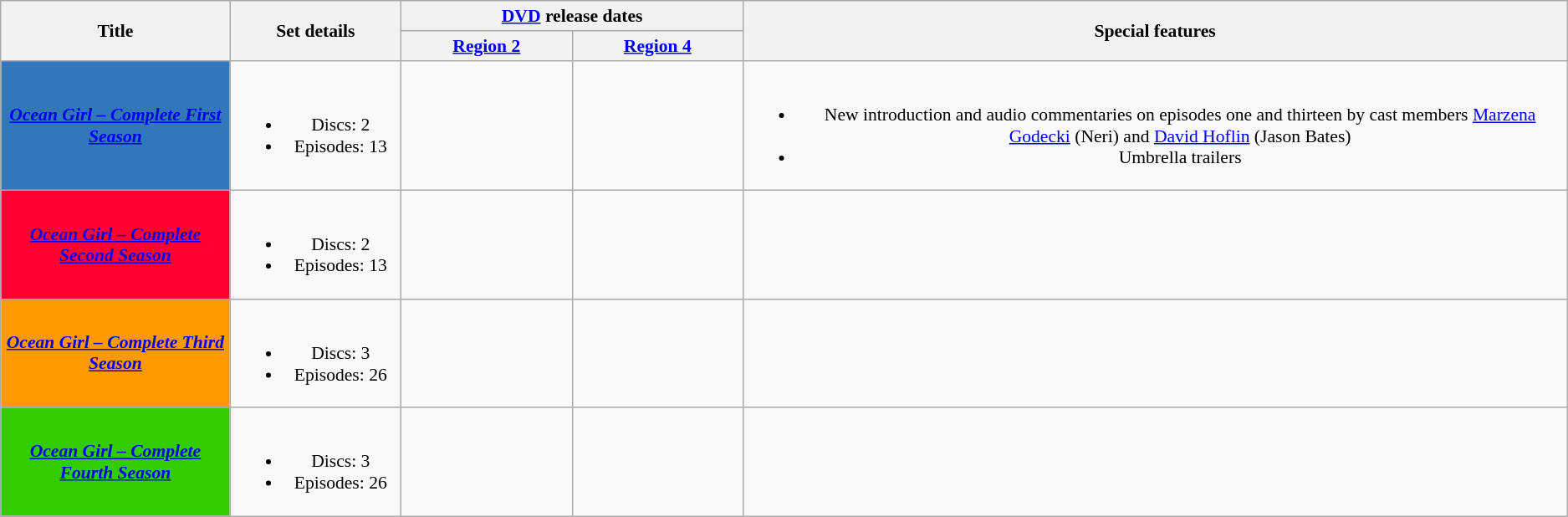<table class="wikitable plainrowheaders" style="font-size:90%; text-align: center">
<tr>
<th scope="col" rowspan="2">Title</th>
<th scope="col" rowspan="2" style="width: 9em;">Set details</th>
<th scope="col" colspan="2"><a href='#'>DVD</a> release dates</th>
<th scope="col" rowspan="2">Special features</th>
</tr>
<tr>
<th scope="col" style="width: 9em; font-size: 100%;"><a href='#'>Region 2</a></th>
<th scope="col" style="width: 9em; font-size: 100%;"><a href='#'>Region 4</a></th>
</tr>
<tr>
<th scope="row" style="background:#3377BB;"><a href='#'><span><em>Ocean Girl – Complete First Season</em></span></a></th>
<td><br><ul><li>Discs: 2</li><li>Episodes: 13</li></ul></td>
<td></td>
<td></td>
<td><br><ul><li>New introduction and audio commentaries on episodes one and thirteen by cast members <a href='#'>Marzena Godecki</a> (Neri) and <a href='#'>David Hoflin</a> (Jason Bates)</li><li>Umbrella trailers</li></ul></td>
</tr>
<tr>
<th scope="row" style="background:#FF0033;"><a href='#'><span><em>Ocean Girl – Complete Second Season</em></span></a></th>
<td><br><ul><li>Discs: 2</li><li>Episodes: 13</li></ul></td>
<td></td>
<td></td>
<td></td>
</tr>
<tr>
<th scope="row" style="background:#FF9900;"><a href='#'><span><em>Ocean Girl – Complete Third Season</em></span></a></th>
<td><br><ul><li>Discs: 3</li><li>Episodes: 26</li></ul></td>
<td></td>
<td></td>
<td></td>
</tr>
<tr>
<th scope="row" style="background:#33CC00;"><a href='#'><span><em>Ocean Girl – Complete Fourth Season</em></span></a></th>
<td><br><ul><li>Discs: 3</li><li>Episodes: 26</li></ul></td>
<td></td>
<td></td>
<td></td>
</tr>
</table>
